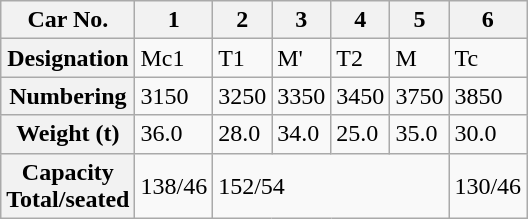<table class="wikitable">
<tr>
<th>Car No.</th>
<th>1</th>
<th>2</th>
<th>3</th>
<th>4</th>
<th>5</th>
<th>6</th>
</tr>
<tr>
<th>Designation</th>
<td>Mc1</td>
<td>T1</td>
<td>M'</td>
<td>T2</td>
<td>M</td>
<td>Tc</td>
</tr>
<tr>
<th>Numbering</th>
<td>3150</td>
<td>3250</td>
<td>3350</td>
<td>3450</td>
<td>3750</td>
<td>3850</td>
</tr>
<tr>
<th>Weight (t)</th>
<td>36.0</td>
<td>28.0</td>
<td>34.0</td>
<td>25.0</td>
<td>35.0</td>
<td>30.0</td>
</tr>
<tr>
<th>Capacity<br>Total/seated</th>
<td>138/46</td>
<td colspan="4">152/54</td>
<td>130/46</td>
</tr>
</table>
